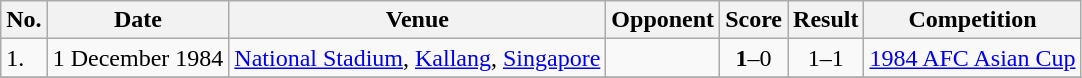<table class="wikitable">
<tr>
<th>No.</th>
<th>Date</th>
<th>Venue</th>
<th>Opponent</th>
<th>Score</th>
<th>Result</th>
<th>Competition</th>
</tr>
<tr>
<td>1.</td>
<td>1 December 1984</td>
<td><a href='#'>National Stadium</a>, <a href='#'>Kallang</a>, <a href='#'>Singapore</a></td>
<td></td>
<td align=center><strong>1</strong>–0</td>
<td align=center>1–1</td>
<td><a href='#'>1984 AFC Asian Cup</a></td>
</tr>
<tr>
</tr>
</table>
